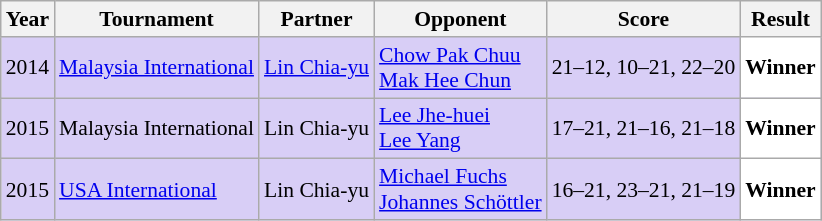<table class="sortable wikitable" style="font-size: 90%;">
<tr>
<th>Year</th>
<th>Tournament</th>
<th>Partner</th>
<th>Opponent</th>
<th>Score</th>
<th>Result</th>
</tr>
<tr style="background:#D8CEF6">
<td align="center">2014</td>
<td align="left"><a href='#'>Malaysia International</a></td>
<td align="left"> <a href='#'>Lin Chia-yu</a></td>
<td align="left"> <a href='#'>Chow Pak Chuu</a> <br>  <a href='#'>Mak Hee Chun</a></td>
<td align="left">21–12, 10–21, 22–20</td>
<td style="text-align:left; background:white"> <strong>Winner</strong></td>
</tr>
<tr style="background:#D8CEF6">
<td align="center">2015</td>
<td align="left">Malaysia International</td>
<td align="left"> Lin Chia-yu</td>
<td align="left"> <a href='#'>Lee Jhe-huei</a> <br>  <a href='#'>Lee Yang</a></td>
<td align="left">17–21, 21–16, 21–18</td>
<td style="text-align:left; background:white"> <strong>Winner</strong></td>
</tr>
<tr style="background:#D8CEF6">
<td align="center">2015</td>
<td align="left"><a href='#'>USA International</a></td>
<td align="left"> Lin Chia-yu</td>
<td align="left"> <a href='#'>Michael Fuchs</a> <br>  <a href='#'>Johannes Schöttler</a></td>
<td align="left">16–21, 23–21, 21–19</td>
<td style="text-align:left; background:white"> <strong>Winner</strong></td>
</tr>
</table>
